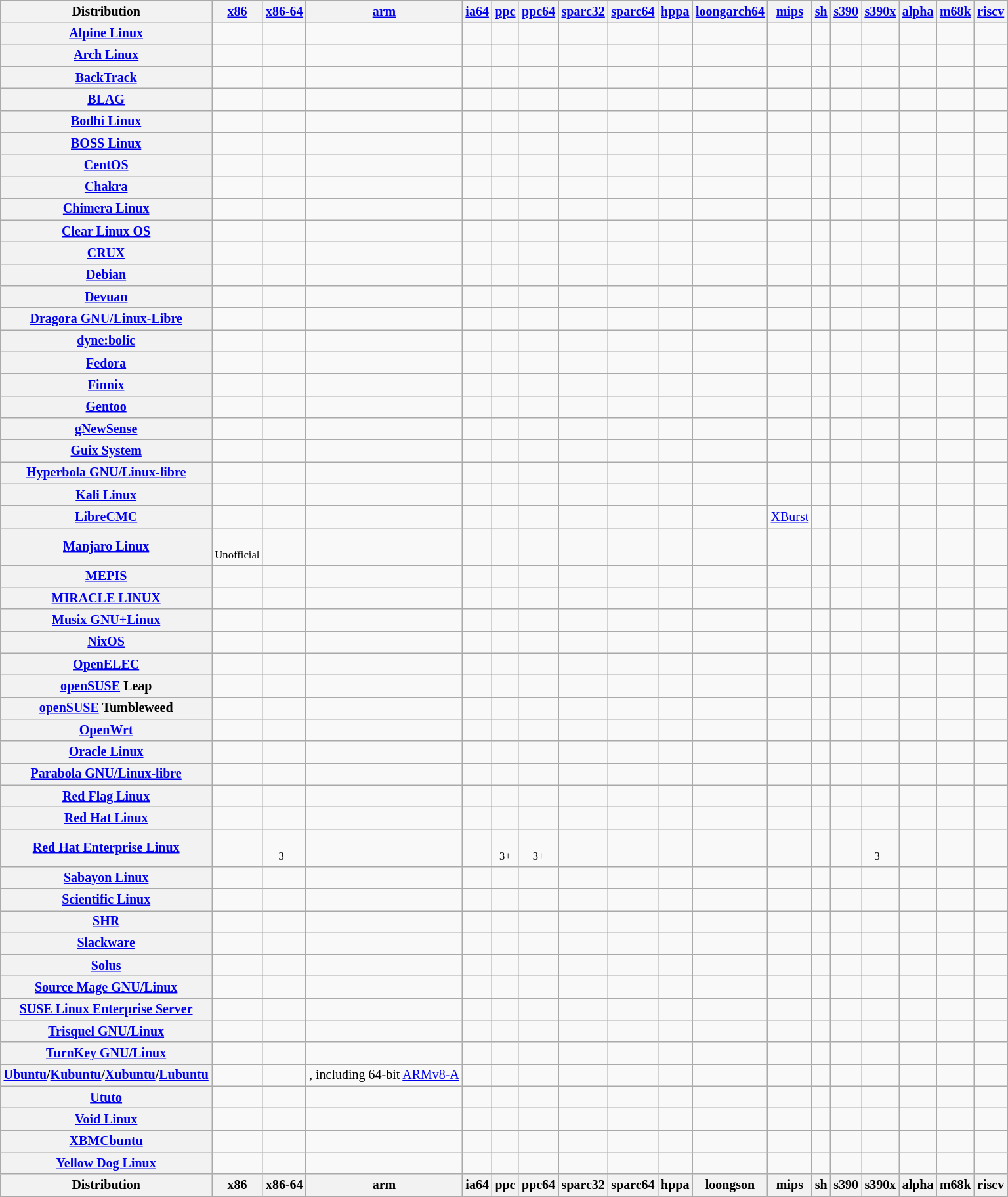<table class="sortable sort-under wikitable" style="font-size: smaller; text-align: center; width: auto;">
<tr>
<th>Distribution</th>
<th><a href='#'>x86</a></th>
<th><a href='#'>x86-64</a></th>
<th><a href='#'>arm</a></th>
<th><a href='#'>ia64</a></th>
<th><a href='#'>ppc</a></th>
<th><a href='#'>ppc64</a></th>
<th><a href='#'>sparc32</a></th>
<th><a href='#'>sparc64</a></th>
<th><a href='#'>hppa</a></th>
<th><a href='#'>loongarch64</a></th>
<th><a href='#'>mips</a></th>
<th><a href='#'>sh</a></th>
<th><a href='#'>s390</a></th>
<th><a href='#'>s390x</a></th>
<th><a href='#'>alpha</a></th>
<th><a href='#'>m68k</a></th>
<th><a href='#'>riscv</a></th>
</tr>
<tr>
<th><a href='#'>Alpine Linux</a></th>
<td></td>
<td></td>
<td></td>
<td></td>
<td></td>
<td></td>
<td></td>
<td></td>
<td></td>
<td></td>
<td></td>
<td></td>
<td></td>
<td></td>
<td></td>
<td></td>
<td></td>
</tr>
<tr>
<th><a href='#'>Arch Linux</a></th>
<td></td>
<td></td>
<td></td>
<td></td>
<td></td>
<td></td>
<td></td>
<td></td>
<td></td>
<td></td>
<td></td>
<td></td>
<td></td>
<td></td>
<td></td>
<td></td>
<td></td>
</tr>
<tr>
<th><a href='#'>BackTrack</a></th>
<td></td>
<td></td>
<td></td>
<td></td>
<td></td>
<td></td>
<td></td>
<td></td>
<td></td>
<td></td>
<td></td>
<td></td>
<td></td>
<td></td>
<td></td>
<td></td>
<td></td>
</tr>
<tr>
<th><a href='#'>BLAG</a></th>
<td></td>
<td></td>
<td></td>
<td></td>
<td></td>
<td></td>
<td></td>
<td></td>
<td></td>
<td></td>
<td></td>
<td></td>
<td></td>
<td></td>
<td></td>
<td></td>
<td></td>
</tr>
<tr>
<th><a href='#'>Bodhi Linux</a></th>
<td></td>
<td></td>
<td></td>
<td></td>
<td></td>
<td></td>
<td></td>
<td></td>
<td></td>
<td></td>
<td></td>
<td></td>
<td></td>
<td></td>
<td></td>
<td></td>
<td></td>
</tr>
<tr>
<th><a href='#'>BOSS Linux</a></th>
<td></td>
<td></td>
<td></td>
<td></td>
<td></td>
<td></td>
<td></td>
<td></td>
<td></td>
<td></td>
<td></td>
<td></td>
<td></td>
<td></td>
<td></td>
<td></td>
<td></td>
</tr>
<tr>
<th><a href='#'>CentOS</a></th>
<td></td>
<td></td>
<td></td>
<td></td>
<td></td>
<td></td>
<td></td>
<td></td>
<td></td>
<td></td>
<td></td>
<td></td>
<td></td>
<td></td>
<td></td>
<td></td>
<td></td>
</tr>
<tr>
<th><a href='#'>Chakra</a></th>
<td></td>
<td></td>
<td></td>
<td></td>
<td></td>
<td></td>
<td></td>
<td></td>
<td></td>
<td></td>
<td></td>
<td></td>
<td></td>
<td></td>
<td></td>
<td></td>
<td></td>
</tr>
<tr>
<th><a href='#'>Chimera Linux</a></th>
<td></td>
<td></td>
<td></td>
<td></td>
<td></td>
<td></td>
<td></td>
<td></td>
<td></td>
<td></td>
<td></td>
<td></td>
<td></td>
<td></td>
<td></td>
<td></td>
<td></td>
</tr>
<tr>
<th><a href='#'>Clear Linux OS</a></th>
<td></td>
<td></td>
<td></td>
<td></td>
<td></td>
<td></td>
<td></td>
<td></td>
<td></td>
<td></td>
<td></td>
<td></td>
<td></td>
<td></td>
<td></td>
<td></td>
<td></td>
</tr>
<tr>
<th><a href='#'>CRUX</a></th>
<td></td>
<td></td>
<td></td>
<td></td>
<td></td>
<td></td>
<td></td>
<td></td>
<td></td>
<td></td>
<td></td>
<td></td>
<td></td>
<td></td>
<td></td>
<td></td>
<td></td>
</tr>
<tr>
<th><a href='#'>Debian</a></th>
<td></td>
<td></td>
<td></td>
<td></td>
<td></td>
<td></td>
<td></td>
<td></td>
<td></td>
<td></td>
<td></td>
<td></td>
<td></td>
<td></td>
<td></td>
<td></td>
<td></td>
</tr>
<tr>
<th><a href='#'>Devuan</a></th>
<td></td>
<td></td>
<td></td>
<td></td>
<td></td>
<td></td>
<td></td>
<td></td>
<td></td>
<td></td>
<td></td>
<td></td>
<td></td>
<td></td>
<td></td>
<td></td>
<td></td>
</tr>
<tr>
<th><a href='#'>Dragora GNU/Linux-Libre</a></th>
<td></td>
<td></td>
<td></td>
<td></td>
<td></td>
<td></td>
<td></td>
<td></td>
<td></td>
<td></td>
<td></td>
<td></td>
<td></td>
<td></td>
<td></td>
<td></td>
<td></td>
</tr>
<tr>
<th><a href='#'>dyne:bolic</a></th>
<td></td>
<td></td>
<td></td>
<td></td>
<td></td>
<td></td>
<td></td>
<td></td>
<td></td>
<td></td>
<td></td>
<td></td>
<td></td>
<td></td>
<td></td>
<td></td>
<td></td>
</tr>
<tr>
<th><a href='#'>Fedora</a></th>
<td></td>
<td></td>
<td></td>
<td></td>
<td></td>
<td></td>
<td></td>
<td></td>
<td></td>
<td></td>
<td></td>
<td></td>
<td></td>
<td></td>
<td></td>
<td></td>
<td></td>
</tr>
<tr>
<th><a href='#'>Finnix</a></th>
<td></td>
<td></td>
<td></td>
<td></td>
<td></td>
<td></td>
<td></td>
<td></td>
<td></td>
<td></td>
<td></td>
<td></td>
<td></td>
<td></td>
<td></td>
<td></td>
<td></td>
</tr>
<tr>
<th><a href='#'>Gentoo</a></th>
<td></td>
<td></td>
<td></td>
<td></td>
<td></td>
<td></td>
<td></td>
<td></td>
<td></td>
<td></td>
<td></td>
<td></td>
<td></td>
<td></td>
<td></td>
<td></td>
<td></td>
</tr>
<tr>
<th><a href='#'>gNewSense</a></th>
<td></td>
<td></td>
<td></td>
<td></td>
<td></td>
<td></td>
<td></td>
<td></td>
<td></td>
<td></td>
<td></td>
<td></td>
<td></td>
<td></td>
<td></td>
<td></td>
<td></td>
</tr>
<tr>
<th><a href='#'>Guix System</a></th>
<td></td>
<td></td>
<td></td>
<td></td>
<td></td>
<td></td>
<td></td>
<td></td>
<td></td>
<td></td>
<td></td>
<td></td>
<td></td>
<td></td>
<td></td>
<td></td>
<td></td>
</tr>
<tr>
<th><a href='#'>Hyperbola GNU/Linux-libre</a></th>
<td></td>
<td></td>
<td></td>
<td></td>
<td></td>
<td></td>
<td></td>
<td></td>
<td></td>
<td></td>
<td></td>
<td></td>
<td></td>
<td></td>
<td></td>
<td></td>
<td></td>
</tr>
<tr>
<th><a href='#'>Kali Linux</a></th>
<td></td>
<td></td>
<td></td>
<td></td>
<td></td>
<td></td>
<td></td>
<td></td>
<td></td>
<td></td>
<td></td>
<td></td>
<td></td>
<td></td>
<td></td>
<td></td>
<td></td>
</tr>
<tr>
<th><a href='#'>LibreCMC</a></th>
<td></td>
<td></td>
<td></td>
<td></td>
<td></td>
<td></td>
<td></td>
<td></td>
<td></td>
<td></td>
<td> <a href='#'>XBurst</a></td>
<td></td>
<td></td>
<td></td>
<td></td>
<td></td>
<td></td>
</tr>
<tr>
<th><a href='#'>Manjaro Linux</a></th>
<td><br><small>Unofficial</small></td>
<td></td>
<td></td>
<td></td>
<td></td>
<td></td>
<td></td>
<td></td>
<td></td>
<td></td>
<td></td>
<td></td>
<td></td>
<td></td>
<td></td>
<td></td>
<td></td>
</tr>
<tr>
<th><a href='#'>MEPIS</a></th>
<td></td>
<td></td>
<td></td>
<td></td>
<td></td>
<td></td>
<td></td>
<td></td>
<td></td>
<td></td>
<td></td>
<td></td>
<td></td>
<td></td>
<td></td>
<td></td>
<td></td>
</tr>
<tr>
<th><a href='#'>MIRACLE LINUX</a></th>
<td></td>
<td></td>
<td></td>
<td></td>
<td></td>
<td></td>
<td></td>
<td></td>
<td></td>
<td></td>
<td></td>
<td></td>
<td></td>
<td></td>
<td></td>
<td></td>
<td></td>
</tr>
<tr>
<th><a href='#'>Musix GNU+Linux</a></th>
<td></td>
<td></td>
<td></td>
<td></td>
<td></td>
<td></td>
<td></td>
<td></td>
<td></td>
<td></td>
<td></td>
<td></td>
<td></td>
<td></td>
<td></td>
<td></td>
<td></td>
</tr>
<tr>
<th><a href='#'>NixOS</a></th>
<td></td>
<td></td>
<td></td>
<td></td>
<td></td>
<td></td>
<td></td>
<td></td>
<td></td>
<td></td>
<td></td>
<td></td>
<td></td>
<td></td>
<td></td>
<td></td>
<td></td>
</tr>
<tr>
<th><a href='#'>OpenELEC</a></th>
<td></td>
<td></td>
<td></td>
<td></td>
<td></td>
<td></td>
<td></td>
<td></td>
<td></td>
<td></td>
<td></td>
<td></td>
<td></td>
<td></td>
<td></td>
<td></td>
<td></td>
</tr>
<tr>
<th><a href='#'>openSUSE</a> Leap</th>
<td></td>
<td></td>
<td></td>
<td></td>
<td></td>
<td></td>
<td></td>
<td></td>
<td></td>
<td></td>
<td></td>
<td></td>
<td></td>
<td></td>
<td></td>
<td></td>
<td></td>
</tr>
<tr>
<th><a href='#'>openSUSE</a> Tumbleweed</th>
<td></td>
<td></td>
<td></td>
<td></td>
<td></td>
<td></td>
<td></td>
<td></td>
<td></td>
<td></td>
<td></td>
<td></td>
<td></td>
<td></td>
<td></td>
<td></td>
<td></td>
</tr>
<tr>
<th><a href='#'>OpenWrt</a></th>
<td></td>
<td></td>
<td></td>
<td></td>
<td></td>
<td></td>
<td></td>
<td></td>
<td></td>
<td></td>
<td></td>
<td></td>
<td></td>
<td></td>
<td></td>
<td></td>
<td></td>
</tr>
<tr>
<th><a href='#'>Oracle Linux</a></th>
<td></td>
<td></td>
<td></td>
<td></td>
<td></td>
<td></td>
<td></td>
<td></td>
<td></td>
<td></td>
<td></td>
<td></td>
<td></td>
<td></td>
<td></td>
<td></td>
<td></td>
</tr>
<tr>
<th><a href='#'>Parabola GNU/Linux-libre</a></th>
<td></td>
<td></td>
<td></td>
<td></td>
<td></td>
<td></td>
<td></td>
<td></td>
<td></td>
<td></td>
<td></td>
<td></td>
<td></td>
<td></td>
<td></td>
<td></td>
<td></td>
</tr>
<tr>
<th><a href='#'>Red Flag Linux</a></th>
<td></td>
<td></td>
<td></td>
<td></td>
<td></td>
<td></td>
<td></td>
<td></td>
<td></td>
<td></td>
<td></td>
<td></td>
<td></td>
<td></td>
<td></td>
<td></td>
<td></td>
</tr>
<tr>
<th><a href='#'>Red Hat Linux</a></th>
<td></td>
<td></td>
<td></td>
<td></td>
<td></td>
<td></td>
<td></td>
<td></td>
<td></td>
<td></td>
<td></td>
<td></td>
<td></td>
<td></td>
<td></td>
<td></td>
<td></td>
</tr>
<tr>
<th><a href='#'>Red Hat Enterprise Linux</a></th>
<td></td>
<td><br><small>3+</small></td>
<td></td>
<td></td>
<td><br><small>3+</small></td>
<td><br><small>3+</small></td>
<td></td>
<td></td>
<td></td>
<td></td>
<td></td>
<td></td>
<td></td>
<td><br><small>3+</small></td>
<td></td>
<td></td>
<td></td>
</tr>
<tr>
<th><a href='#'>Sabayon Linux</a></th>
<td></td>
<td></td>
<td></td>
<td></td>
<td></td>
<td></td>
<td></td>
<td></td>
<td></td>
<td></td>
<td></td>
<td></td>
<td></td>
<td></td>
<td></td>
<td></td>
<td></td>
</tr>
<tr>
<th><a href='#'>Scientific Linux</a></th>
<td></td>
<td></td>
<td></td>
<td></td>
<td></td>
<td></td>
<td></td>
<td></td>
<td></td>
<td></td>
<td></td>
<td></td>
<td></td>
<td></td>
<td></td>
<td></td>
<td></td>
</tr>
<tr>
<th><a href='#'>SHR</a></th>
<td></td>
<td></td>
<td></td>
<td></td>
<td></td>
<td></td>
<td></td>
<td></td>
<td></td>
<td></td>
<td></td>
<td></td>
<td></td>
<td></td>
<td></td>
<td></td>
<td></td>
</tr>
<tr>
<th><a href='#'>Slackware</a></th>
<td></td>
<td></td>
<td></td>
<td></td>
<td></td>
<td></td>
<td></td>
<td></td>
<td></td>
<td></td>
<td></td>
<td></td>
<td></td>
<td></td>
<td></td>
<td></td>
<td></td>
</tr>
<tr>
<th><a href='#'>Solus</a></th>
<td></td>
<td></td>
<td></td>
<td></td>
<td></td>
<td></td>
<td></td>
<td></td>
<td></td>
<td></td>
<td></td>
<td></td>
<td></td>
<td></td>
<td></td>
<td></td>
<td></td>
</tr>
<tr>
<th><a href='#'>Source Mage GNU/Linux</a></th>
<td></td>
<td></td>
<td></td>
<td></td>
<td></td>
<td></td>
<td></td>
<td></td>
<td></td>
<td></td>
<td></td>
<td></td>
<td></td>
<td></td>
<td></td>
<td></td>
<td></td>
</tr>
<tr>
<th><a href='#'>SUSE Linux Enterprise Server</a></th>
<td></td>
<td></td>
<td></td>
<td></td>
<td></td>
<td></td>
<td></td>
<td></td>
<td></td>
<td></td>
<td></td>
<td></td>
<td></td>
<td></td>
<td></td>
<td></td>
<td></td>
</tr>
<tr>
<th><a href='#'>Trisquel GNU/Linux</a></th>
<td></td>
<td></td>
<td></td>
<td></td>
<td></td>
<td></td>
<td></td>
<td></td>
<td></td>
<td></td>
<td></td>
<td></td>
<td></td>
<td></td>
<td></td>
<td></td>
<td></td>
</tr>
<tr>
<th><a href='#'>TurnKey GNU/Linux</a></th>
<td></td>
<td></td>
<td></td>
<td></td>
<td></td>
<td></td>
<td></td>
<td></td>
<td></td>
<td></td>
<td></td>
<td></td>
<td></td>
<td></td>
<td></td>
<td></td>
<td></td>
</tr>
<tr>
<th><a href='#'>Ubuntu</a>/<a href='#'>Kubuntu</a>/<a href='#'>Xubuntu</a>/<a href='#'>Lubuntu</a></th>
<td></td>
<td></td>
<td>, including 64-bit <a href='#'>ARMv8-A</a></td>
<td></td>
<td></td>
<td></td>
<td></td>
<td></td>
<td></td>
<td></td>
<td></td>
<td></td>
<td></td>
<td></td>
<td></td>
<td></td>
<td></td>
</tr>
<tr>
<th><a href='#'>Ututo</a></th>
<td></td>
<td></td>
<td></td>
<td></td>
<td></td>
<td></td>
<td></td>
<td></td>
<td></td>
<td></td>
<td></td>
<td></td>
<td></td>
<td></td>
<td></td>
<td></td>
<td></td>
</tr>
<tr>
<th><a href='#'>Void Linux</a></th>
<td></td>
<td></td>
<td></td>
<td></td>
<td></td>
<td></td>
<td></td>
<td></td>
<td></td>
<td></td>
<td></td>
<td></td>
<td></td>
<td></td>
<td></td>
<td></td>
<td></td>
</tr>
<tr>
<th><a href='#'>XBMCbuntu</a></th>
<td></td>
<td></td>
<td></td>
<td></td>
<td></td>
<td></td>
<td></td>
<td></td>
<td></td>
<td></td>
<td></td>
<td></td>
<td></td>
<td></td>
<td></td>
<td></td>
<td></td>
</tr>
<tr>
<th><a href='#'>Yellow Dog Linux</a></th>
<td></td>
<td></td>
<td></td>
<td></td>
<td></td>
<td></td>
<td></td>
<td></td>
<td></td>
<td></td>
<td></td>
<td></td>
<td></td>
<td></td>
<td></td>
<td></td>
<td></td>
</tr>
<tr class="sortbottom">
<th>Distribution</th>
<th>x86</th>
<th>x86-64</th>
<th>arm</th>
<th>ia64</th>
<th>ppc</th>
<th>ppc64</th>
<th>sparc32</th>
<th>sparc64</th>
<th>hppa</th>
<th>loongson</th>
<th>mips</th>
<th>sh</th>
<th>s390</th>
<th>s390x</th>
<th>alpha</th>
<th>m68k</th>
<th>riscv</th>
</tr>
</table>
